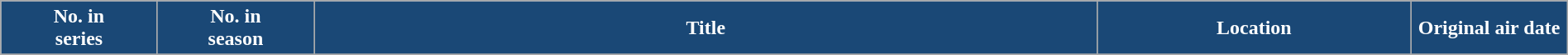<table class="wikitable plainrowheaders" style="width:100%;">
<tr>
<th style="width:10%; background:#1A4876; color:#fff;">No. in<br>series </th>
<th style="width:10%; background:#1A4876; color:#fff;">No. in<br>season </th>
<th style="width:50%; background:#1A4876; color:#fff;">Title</th>
<th style="width:20%; background:#1A4876; color:#fff;">Location</th>
<th style="width:20%; background:#1A4876; color:#fff;">Original air date</th>
</tr>
<tr>
</tr>
</table>
